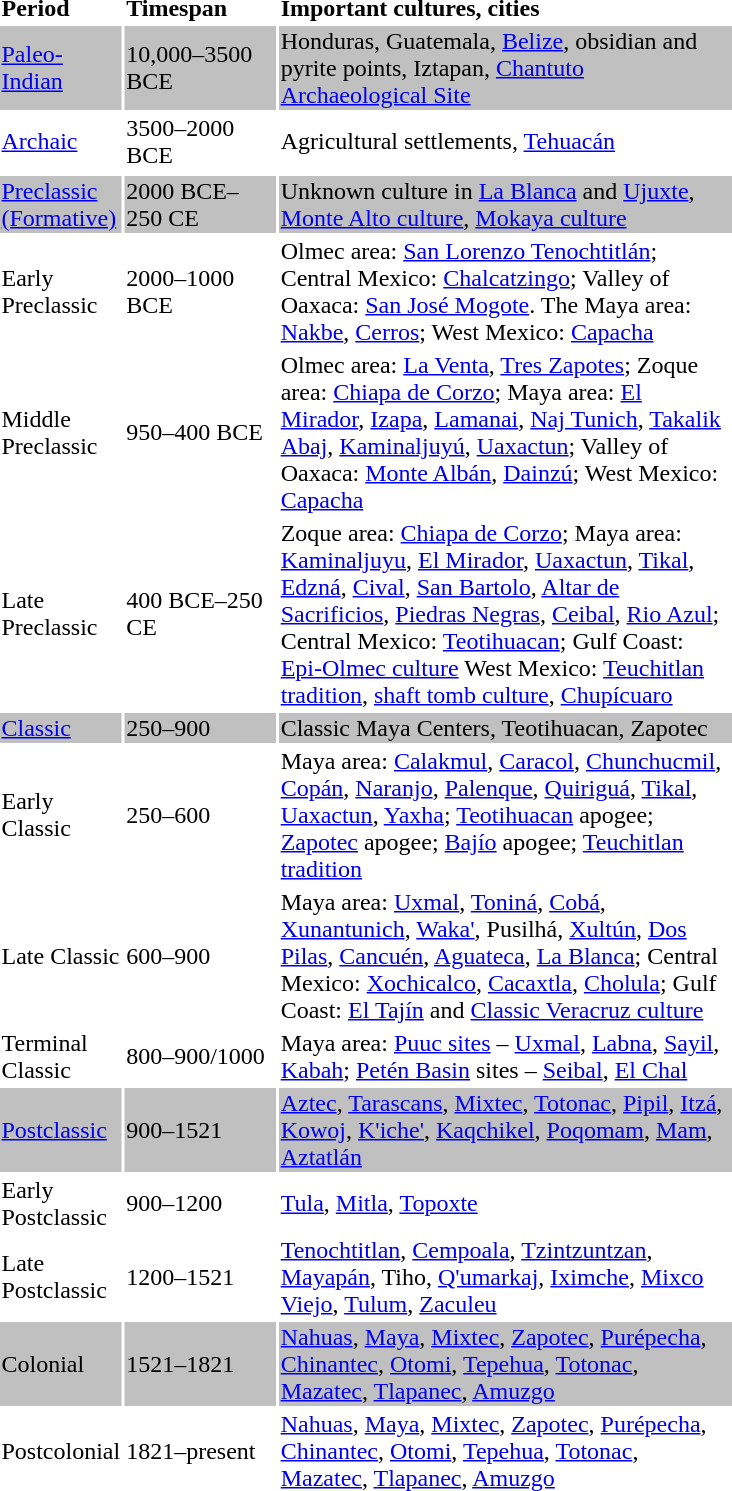<table class="toccolours" style="float:left; margin:0 0 1em 1em; text-align:left;">
<tr>
<th width="75">Period</th>
<th width="99">Timespan</th>
<th width="300">Important cultures, cities</th>
</tr>
<tr style="background:silver">
<td><a href='#'>Paleo-Indian</a></td>
<td>10,000–3500 BCE</td>
<td>Honduras, Guatemala, <a href='#'>Belize</a>, obsidian and pyrite points, Iztapan, <a href='#'>Chantuto Archaeological Site</a></td>
</tr>
<tr ="background:silver">
<td><a href='#'>Archaic</a></td>
<td>3500–2000 BCE</td>
<td>Agricultural settlements, <a href='#'>Tehuacán</a></td>
</tr>
<tr>
</tr>
<tr style="background:silver">
<td><a href='#'>Preclassic (Formative)</a></td>
<td>2000 BCE–250 CE</td>
<td>Unknown culture in <a href='#'>La Blanca</a> and <a href='#'>Ujuxte</a>, <a href='#'>Monte Alto culture</a>, <a href='#'>Mokaya culture</a></td>
</tr>
<tr>
<td>Early Preclassic</td>
<td>2000–1000 BCE</td>
<td>Olmec area: <a href='#'>San Lorenzo Tenochtitlán</a>; Central Mexico: <a href='#'>Chalcatzingo</a>; Valley of Oaxaca: <a href='#'>San José Mogote</a>. The Maya area: <a href='#'>Nakbe</a>, <a href='#'>Cerros</a>; West Mexico: <a href='#'>Capacha</a></td>
</tr>
<tr>
<td>Middle Preclassic</td>
<td>950–400 BCE</td>
<td>Olmec area: <a href='#'>La Venta</a>, <a href='#'>Tres Zapotes</a>; Zoque area: <a href='#'>Chiapa de Corzo</a>; Maya area: <a href='#'>El Mirador</a>, <a href='#'>Izapa</a>, <a href='#'>Lamanai</a>, <a href='#'>Naj Tunich</a>, <a href='#'>Takalik Abaj</a>, <a href='#'>Kaminaljuyú</a>, <a href='#'>Uaxactun</a>; Valley of Oaxaca: <a href='#'>Monte Albán</a>, <a href='#'>Dainzú</a>; West Mexico: <a href='#'>Capacha</a></td>
</tr>
<tr>
<td>Late Preclassic</td>
<td>400 BCE–250 CE</td>
<td>Zoque area: <a href='#'>Chiapa de Corzo</a>; Maya area: <a href='#'>Kaminaljuyu</a>, <a href='#'>El Mirador</a>, <a href='#'>Uaxactun</a>, <a href='#'>Tikal</a>, <a href='#'>Edzná</a>, <a href='#'>Cival</a>, <a href='#'>San Bartolo</a>, <a href='#'>Altar de Sacrificios</a>, <a href='#'>Piedras Negras</a>, <a href='#'>Ceibal</a>, <a href='#'>Rio Azul</a>; Central Mexico: <a href='#'>Teotihuacan</a>; Gulf Coast: <a href='#'>Epi-Olmec culture</a> West Mexico: <a href='#'>Teuchitlan tradition</a>, <a href='#'>shaft tomb culture</a>, <a href='#'>Chupícuaro</a></td>
</tr>
<tr style="background:silver">
<td><a href='#'>Classic</a></td>
<td>250–900</td>
<td>Classic Maya Centers, Teotihuacan, Zapotec</td>
</tr>
<tr>
<td>Early Classic</td>
<td>250–600</td>
<td>Maya area: <a href='#'>Calakmul</a>, <a href='#'>Caracol</a>, <a href='#'>Chunchucmil</a>, <a href='#'>Copán</a>, <a href='#'>Naranjo</a>, <a href='#'>Palenque</a>, <a href='#'>Quiriguá</a>, <a href='#'>Tikal</a>, <a href='#'>Uaxactun</a>, <a href='#'>Yaxha</a>; <a href='#'>Teotihuacan</a> apogee; <a href='#'>Zapotec</a> apogee; <a href='#'>Bajío</a> apogee; <a href='#'>Teuchitlan tradition</a></td>
</tr>
<tr>
<td>Late Classic</td>
<td>600–900</td>
<td>Maya area: <a href='#'>Uxmal</a>, <a href='#'>Toniná</a>, <a href='#'>Cobá</a>, <a href='#'>Xunantunich</a>, <a href='#'>Waka'</a>, Pusilhá, <a href='#'>Xultún</a>, <a href='#'>Dos Pilas</a>, <a href='#'>Cancuén</a>, <a href='#'>Aguateca</a>, <a href='#'>La Blanca</a>; Central Mexico: <a href='#'>Xochicalco</a>, <a href='#'>Cacaxtla</a>, <a href='#'>Cholula</a>; Gulf Coast: <a href='#'>El Tajín</a> and <a href='#'>Classic Veracruz culture</a></td>
</tr>
<tr>
<td>Terminal Classic</td>
<td>800–900/1000</td>
<td>Maya area: <a href='#'>Puuc sites</a> – <a href='#'>Uxmal</a>, <a href='#'>Labna</a>, <a href='#'>Sayil</a>, <a href='#'>Kabah</a>; <a href='#'>Petén Basin</a> sites – <a href='#'>Seibal</a>, <a href='#'>El Chal</a></td>
</tr>
<tr style="background:silver">
<td><a href='#'>Postclassic</a></td>
<td>900–1521</td>
<td><a href='#'>Aztec</a>, <a href='#'>Tarascans</a>, <a href='#'>Mixtec</a>, <a href='#'>Totonac</a>, <a href='#'>Pipil</a>, <a href='#'>Itzá</a>, <a href='#'>Kowoj</a>, <a href='#'>K'iche'</a>, <a href='#'>Kaqchikel</a>, <a href='#'>Poqomam</a>, <a href='#'>Mam</a>, <a href='#'>Aztatlán</a></td>
</tr>
<tr>
<td>Early Postclassic</td>
<td>900–1200</td>
<td><a href='#'>Tula</a>, <a href='#'>Mitla</a>, <a href='#'>Topoxte</a></td>
</tr>
<tr>
<td>Late Postclassic</td>
<td>1200–1521</td>
<td><a href='#'>Tenochtitlan</a>, <a href='#'>Cempoala</a>, <a href='#'>Tzintzuntzan</a>, <a href='#'>Mayapán</a>, Tiho, <a href='#'>Q'umarkaj</a>, <a href='#'>Iximche</a>, <a href='#'>Mixco Viejo</a>, <a href='#'>Tulum</a>, <a href='#'>Zaculeu</a></td>
</tr>
<tr style="background:silver">
<td>Colonial</td>
<td>1521–1821</td>
<td><a href='#'>Nahuas</a>, <a href='#'>Maya</a>, <a href='#'>Mixtec</a>, <a href='#'>Zapotec</a>, <a href='#'>Purépecha</a>, <a href='#'>Chinantec</a>, <a href='#'>Otomi</a>, <a href='#'>Tepehua</a>, <a href='#'>Totonac</a>, <a href='#'>Mazatec</a>, <a href='#'>Tlapanec</a>, <a href='#'>Amuzgo</a></td>
</tr>
<tr>
<td>Postcolonial</td>
<td>1821–present</td>
<td><a href='#'>Nahuas</a>, <a href='#'>Maya</a>, <a href='#'>Mixtec</a>, <a href='#'>Zapotec</a>, <a href='#'>Purépecha</a>, <a href='#'>Chinantec</a>, <a href='#'>Otomi</a>, <a href='#'>Tepehua</a>, <a href='#'>Totonac</a>, <a href='#'>Mazatec</a>, <a href='#'>Tlapanec</a>, <a href='#'>Amuzgo</a></td>
</tr>
</table>
